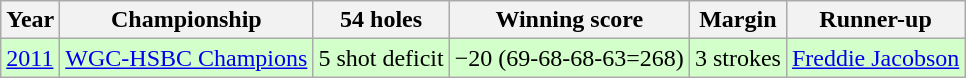<table class="wikitable">
<tr>
<th>Year</th>
<th>Championship</th>
<th>54 holes</th>
<th>Winning score</th>
<th>Margin</th>
<th>Runner-up</th>
</tr>
<tr style="background:#D3FFCA;">
<td><a href='#'>2011</a></td>
<td><a href='#'>WGC-HSBC Champions</a></td>
<td>5 shot deficit</td>
<td>−20 (69-68-68-63=268)</td>
<td>3 strokes</td>
<td> <a href='#'>Freddie Jacobson</a></td>
</tr>
</table>
